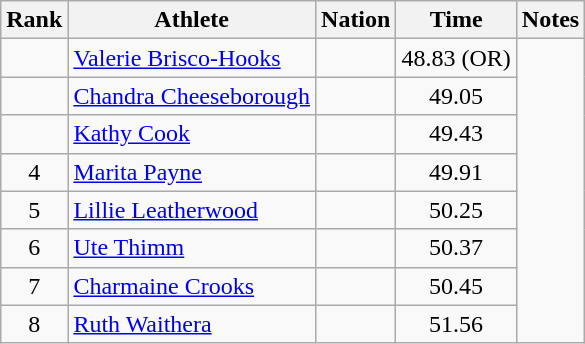<table class="wikitable sortable" style="text-align:center">
<tr>
<th>Rank</th>
<th>Athlete</th>
<th>Nation</th>
<th>Time</th>
<th>Notes</th>
</tr>
<tr>
<td></td>
<td align=left><a href='#'>Valerie Brisco-Hooks</a></td>
<td align=left></td>
<td>48.83 (OR)</td>
</tr>
<tr>
<td></td>
<td align=left><a href='#'>Chandra Cheeseborough</a></td>
<td align=left></td>
<td>49.05</td>
</tr>
<tr>
<td></td>
<td align=left><a href='#'>Kathy Cook</a></td>
<td align=left></td>
<td>49.43</td>
</tr>
<tr>
<td>4</td>
<td align=left><a href='#'>Marita Payne</a></td>
<td align=left></td>
<td>49.91</td>
</tr>
<tr>
<td>5</td>
<td align=left><a href='#'>Lillie Leatherwood</a></td>
<td align=left></td>
<td>50.25</td>
</tr>
<tr>
<td>6</td>
<td align=left><a href='#'>Ute Thimm</a></td>
<td align=left></td>
<td>50.37</td>
</tr>
<tr>
<td>7</td>
<td align=left><a href='#'>Charmaine Crooks</a></td>
<td align=left></td>
<td>50.45</td>
</tr>
<tr>
<td>8</td>
<td align=left><a href='#'>Ruth Waithera</a></td>
<td align=left></td>
<td>51.56</td>
</tr>
</table>
